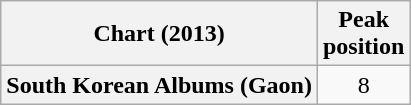<table class="wikitable plainrowheaders" style="text-align:center;">
<tr>
<th>Chart (2013)</th>
<th>Peak<br>position</th>
</tr>
<tr>
<th scope="row">South Korean Albums (Gaon)</th>
<td>8</td>
</tr>
</table>
